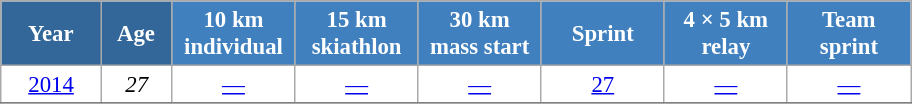<table class="wikitable" style="font-size:95%; text-align:center; border:grey solid 1px; border-collapse:collapse; background:#ffffff;">
<tr>
<th style="background-color:#369; color:white; width:60px;"> Year </th>
<th style="background-color:#369; color:white; width:40px;"> Age </th>
<th style="background-color:#4180be; color:white; width:75px;"> 10 km <br> individual </th>
<th style="background-color:#4180be; color:white; width:75px;"> 15 km <br> skiathlon </th>
<th style="background-color:#4180be; color:white; width:75px;"> 30 km <br> mass start </th>
<th style="background-color:#4180be; color:white; width:75px;"> Sprint </th>
<th style="background-color:#4180be; color:white; width:75px;"> 4 × 5 km <br> relay </th>
<th style="background-color:#4180be; color:white; width:75px;"> Team <br> sprint </th>
</tr>
<tr>
<td><a href='#'>2014</a></td>
<td><em>27</em></td>
<td><a href='#'>—</a></td>
<td><a href='#'>—</a></td>
<td><a href='#'>—</a></td>
<td><a href='#'>27</a></td>
<td><a href='#'>—</a></td>
<td><a href='#'>—</a></td>
</tr>
<tr>
</tr>
</table>
